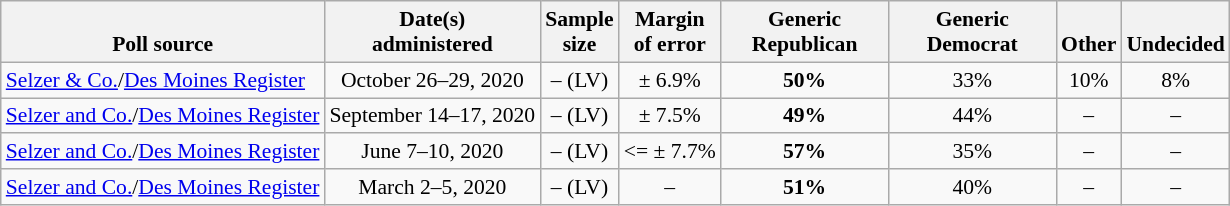<table class="wikitable" style="font-size:90%;text-align:center;">
<tr valign=bottom>
<th>Poll source</th>
<th>Date(s)<br>administered</th>
<th>Sample<br>size</th>
<th>Margin<br>of error</th>
<th style="width:105px">Generic<br>Republican</th>
<th style="width:105px">Generic<br>Democrat</th>
<th>Other</th>
<th>Undecided</th>
</tr>
<tr>
<td style="text-align:left;"><a href='#'>Selzer & Co.</a>/<a href='#'>Des Moines Register</a></td>
<td>October 26–29, 2020</td>
<td>– (LV)</td>
<td>± 6.9%</td>
<td><strong>50%</strong></td>
<td>33%</td>
<td>10%</td>
<td>8%</td>
</tr>
<tr>
<td style="text-align:left;"><a href='#'>Selzer and Co.</a>/<a href='#'>Des Moines Register</a></td>
<td>September 14–17, 2020</td>
<td>– (LV)</td>
<td>± 7.5%</td>
<td><strong>49%</strong></td>
<td>44%</td>
<td>–</td>
<td>–</td>
</tr>
<tr>
<td style="text-align:left;"><a href='#'>Selzer and Co.</a>/<a href='#'>Des Moines Register</a></td>
<td>June 7–10, 2020</td>
<td>– (LV)</td>
<td><= ± 7.7%</td>
<td><strong>57%</strong></td>
<td>35%</td>
<td>–</td>
<td>–</td>
</tr>
<tr>
<td style="text-align:left;"><a href='#'>Selzer and Co.</a>/<a href='#'>Des Moines Register</a></td>
<td>March 2–5, 2020</td>
<td>– (LV)</td>
<td>–</td>
<td><strong>51%</strong></td>
<td>40%</td>
<td>–</td>
<td>–</td>
</tr>
</table>
